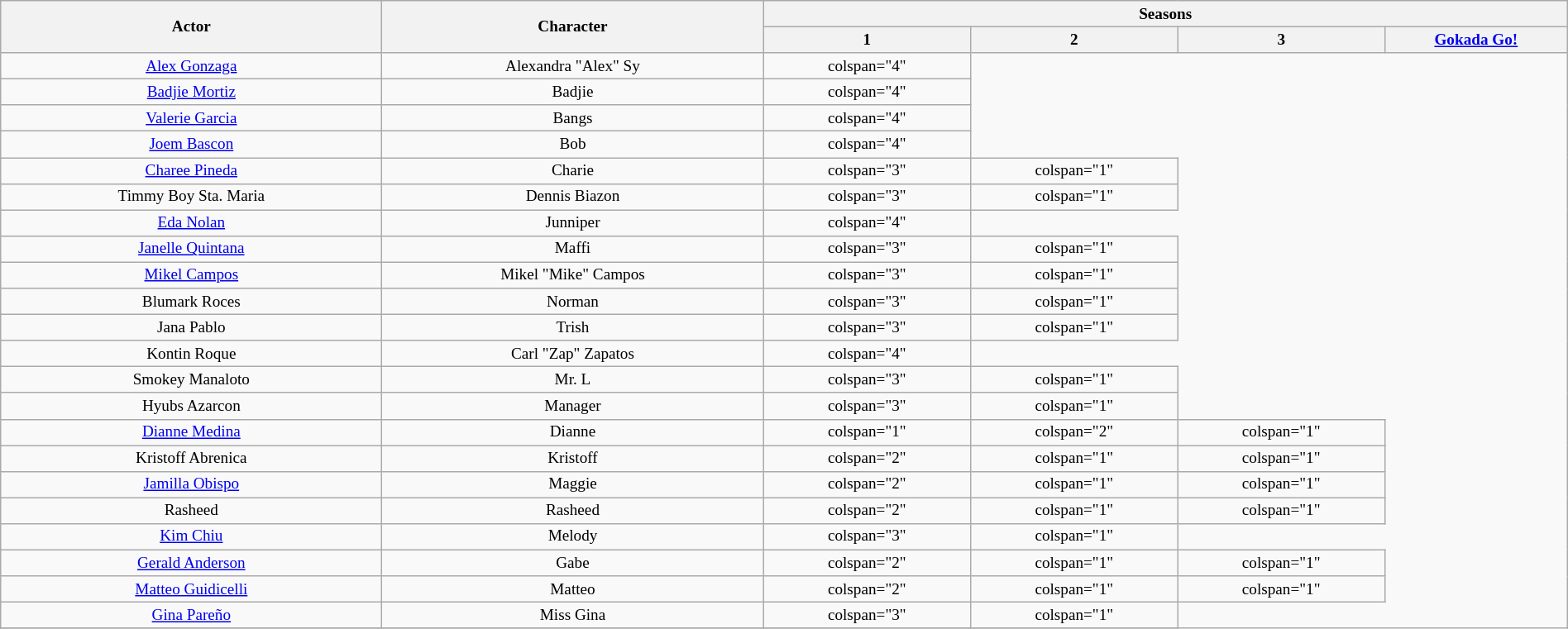<table class="wikitable plainrowheaders" style="text-align:center; font-size:80%; width:100%">
<tr>
<th style="width:5%;" rowspan="2">Actor</th>
<th style="width:5%;" rowspan="2">Character</th>
<th colspan="4">Seasons</th>
</tr>
<tr>
<th style="width:2%;">1</th>
<th style="width:2%;">2</th>
<th style="width:2%;">3</th>
<th style="width:2%;"><a href='#'>Gokada Go!</a></th>
</tr>
<tr>
<td><a href='#'>Alex Gonzaga</a></td>
<td>Alexandra "Alex" Sy</td>
<td>colspan="4" </td>
</tr>
<tr>
<td><a href='#'>Badjie Mortiz</a></td>
<td>Badjie</td>
<td>colspan="4" </td>
</tr>
<tr>
<td><a href='#'>Valerie Garcia</a></td>
<td>Bangs</td>
<td>colspan="4" </td>
</tr>
<tr>
<td><a href='#'>Joem Bascon</a></td>
<td>Bob</td>
<td>colspan="4" </td>
</tr>
<tr>
<td><a href='#'>Charee Pineda</a></td>
<td>Charie</td>
<td>colspan="3" </td>
<td>colspan="1" </td>
</tr>
<tr>
<td>Timmy Boy Sta. Maria</td>
<td>Dennis Biazon</td>
<td>colspan="3" </td>
<td>colspan="1" </td>
</tr>
<tr>
<td><a href='#'>Eda Nolan</a></td>
<td>Junniper</td>
<td>colspan="4" </td>
</tr>
<tr>
<td><a href='#'>Janelle Quintana</a></td>
<td>Maffi</td>
<td>colspan="3" </td>
<td>colspan="1" </td>
</tr>
<tr>
<td><a href='#'>Mikel Campos</a></td>
<td>Mikel "Mike" Campos</td>
<td>colspan="3" </td>
<td>colspan="1" </td>
</tr>
<tr>
<td>Blumark Roces</td>
<td>Norman</td>
<td>colspan="3" </td>
<td>colspan="1" </td>
</tr>
<tr>
<td>Jana Pablo</td>
<td>Trish</td>
<td>colspan="3" </td>
<td>colspan="1"</td>
</tr>
<tr>
<td>Kontin Roque</td>
<td>Carl "Zap" Zapatos</td>
<td>colspan="4" </td>
</tr>
<tr>
<td>Smokey Manaloto</td>
<td>Mr. L</td>
<td>colspan="3" </td>
<td>colspan="1" </td>
</tr>
<tr>
<td>Hyubs Azarcon</td>
<td>Manager</td>
<td>colspan="3"  </td>
<td>colspan="1" </td>
</tr>
<tr>
<td><a href='#'>Dianne Medina</a></td>
<td>Dianne</td>
<td>colspan="1" </td>
<td>colspan="2" </td>
<td>colspan="1"</td>
</tr>
<tr>
<td>Kristoff Abrenica</td>
<td>Kristoff</td>
<td>colspan="2" </td>
<td>colspan="1" </td>
<td>colspan="1" </td>
</tr>
<tr>
<td><a href='#'>Jamilla Obispo</a></td>
<td>Maggie</td>
<td>colspan="2" </td>
<td>colspan="1" </td>
<td>colspan="1" </td>
</tr>
<tr>
<td>Rasheed</td>
<td>Rasheed</td>
<td>colspan="2"  </td>
<td>colspan="1" </td>
<td>colspan="1"  </td>
</tr>
<tr>
<td><a href='#'>Kim Chiu</a></td>
<td>Melody</td>
<td>colspan="3" </td>
<td>colspan="1" </td>
</tr>
<tr>
<td><a href='#'>Gerald Anderson</a></td>
<td>Gabe</td>
<td>colspan="2" </td>
<td>colspan="1"</td>
<td>colspan="1" </td>
</tr>
<tr>
<td><a href='#'>Matteo Guidicelli</a></td>
<td>Matteo</td>
<td>colspan="2" </td>
<td>colspan="1"</td>
<td>colspan="1" </td>
</tr>
<tr>
<td><a href='#'>Gina Pareño</a></td>
<td>Miss Gina</td>
<td>colspan="3" </td>
<td>colspan="1" </td>
</tr>
<tr>
</tr>
</table>
